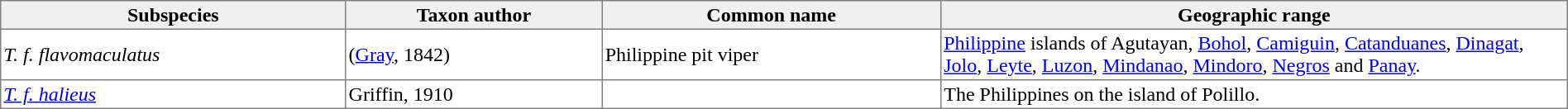<table cellspacing=0 cellpadding=2 border=1 style="border-collapse: collapse;">
<tr>
<th style="background:#f0f0f0;">Subspecies</th>
<th style="background:#f0f0f0;">Taxon author</th>
<th style="background:#f0f0f0;">Common name</th>
<th style="background:#f0f0f0;">Geographic range</th>
</tr>
<tr>
<td><em>T. f. flavomaculatus</em></td>
<td>(<a href='#'>Gray</a>, 1842)</td>
<td>Philippine pit viper</td>
<td style="width:40%"><a href='#'>Philippine</a> islands of Agutayan, <a href='#'>Bohol</a>, <a href='#'>Camiguin</a>, <a href='#'>Catanduanes</a>, <a href='#'>Dinagat</a>, <a href='#'>Jolo</a>, <a href='#'>Leyte</a>, <a href='#'>Luzon</a>, <a href='#'>Mindanao</a>, <a href='#'>Mindoro</a>, <a href='#'>Negros</a> and <a href='#'>Panay</a>.</td>
</tr>
<tr>
<td><em><a href='#'>T. f. halieus</a></em></td>
<td>Griffin, 1910</td>
<td></td>
<td>The Philippines on the island of Polillo.</td>
</tr>
</table>
